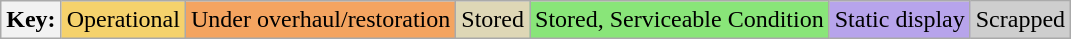<table class="wikitable">
<tr>
<th>Key:</th>
<td bgcolor=#F5D26C>Operational</td>
<td bgcolor=#f4a460>Under overhaul/restoration</td>
<td bgcolor=#DED7B6>Stored</td>
<td bgcolor=#89E579>Stored, Serviceable Condition</td>
<td bgcolor=#B7A4EB>Static display</td>
<td bgcolor=#cecece>Scrapped</td>
</tr>
</table>
